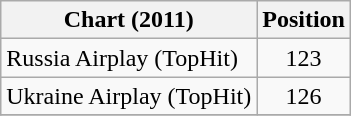<table class="wikitable sortable">
<tr>
<th>Chart (2011)</th>
<th>Position</th>
</tr>
<tr>
<td>Russia Airplay (TopHit)</td>
<td style="text-align:center;">123</td>
</tr>
<tr>
<td>Ukraine Airplay (TopHit)</td>
<td style="text-align:center;">126</td>
</tr>
<tr>
</tr>
</table>
